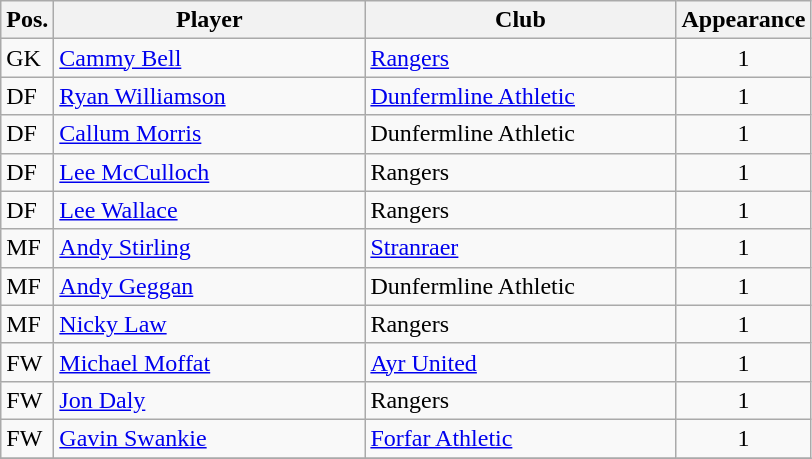<table class="wikitable">
<tr>
<th>Pos.</th>
<th>Player</th>
<th>Club</th>
<th>Appearance</th>
</tr>
<tr>
<td>GK</td>
<td style="width:200px;"><a href='#'>Cammy Bell</a></td>
<td style="width:200px;"><a href='#'>Rangers</a></td>
<td align="center">1</td>
</tr>
<tr>
<td>DF</td>
<td><a href='#'>Ryan Williamson</a></td>
<td><a href='#'>Dunfermline Athletic</a></td>
<td align="center">1</td>
</tr>
<tr>
<td>DF</td>
<td><a href='#'>Callum Morris</a></td>
<td>Dunfermline Athletic</td>
<td align="center">1</td>
</tr>
<tr>
<td>DF</td>
<td><a href='#'>Lee McCulloch</a></td>
<td>Rangers</td>
<td align="center">1</td>
</tr>
<tr>
<td>DF</td>
<td><a href='#'>Lee Wallace</a></td>
<td>Rangers</td>
<td align="center">1</td>
</tr>
<tr>
<td>MF</td>
<td><a href='#'>Andy Stirling</a></td>
<td><a href='#'>Stranraer</a></td>
<td align="center">1</td>
</tr>
<tr>
<td>MF</td>
<td><a href='#'>Andy Geggan</a></td>
<td>Dunfermline Athletic</td>
<td align="center">1</td>
</tr>
<tr>
<td>MF</td>
<td><a href='#'>Nicky Law</a></td>
<td>Rangers</td>
<td align="center">1</td>
</tr>
<tr>
<td>FW</td>
<td><a href='#'>Michael Moffat</a></td>
<td><a href='#'>Ayr United</a></td>
<td align="center">1</td>
</tr>
<tr>
<td>FW</td>
<td><a href='#'>Jon Daly</a></td>
<td>Rangers</td>
<td align="center">1</td>
</tr>
<tr>
<td>FW</td>
<td><a href='#'>Gavin Swankie</a></td>
<td><a href='#'>Forfar Athletic</a></td>
<td align="center">1</td>
</tr>
<tr>
</tr>
</table>
